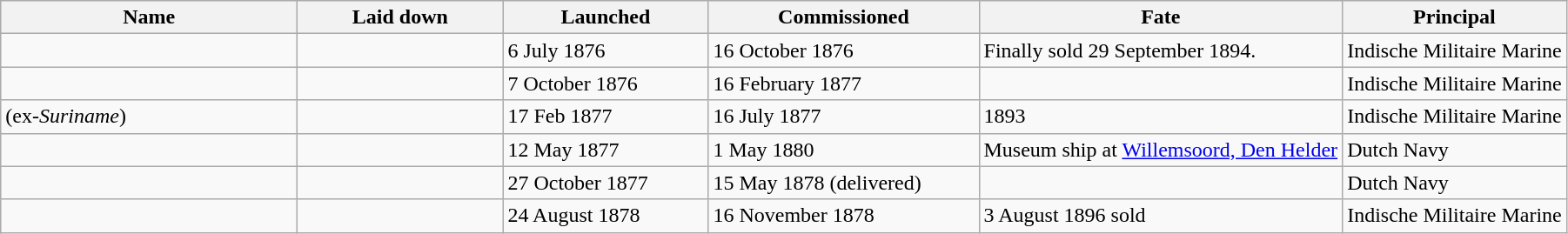<table class="wikitable">
<tr>
<th width="220">Name</th>
<th width="150">Laid down</th>
<th width="150">Launched</th>
<th width="200">Commissioned</th>
<th>Fate</th>
<th>Principal</th>
</tr>
<tr>
<td></td>
<td></td>
<td>6 July 1876 </td>
<td>16 October 1876</td>
<td>Finally sold 29 September 1894.</td>
<td>Indische Militaire Marine</td>
</tr>
<tr>
<td></td>
<td></td>
<td>7 October 1876 </td>
<td>16 February 1877 </td>
<td></td>
<td>Indische Militaire Marine</td>
</tr>
<tr>
<td>  (ex-<em>Suriname</em>)</td>
<td></td>
<td>17 Feb 1877 </td>
<td>16 July 1877 </td>
<td>1893</td>
<td>Indische Militaire Marine</td>
</tr>
<tr>
<td></td>
<td></td>
<td>12 May 1877 </td>
<td>1 May 1880 </td>
<td>Museum ship at <a href='#'>Willemsoord, Den Helder</a></td>
<td>Dutch Navy</td>
</tr>
<tr>
<td></td>
<td></td>
<td>27 October 1877 </td>
<td>15 May 1878 (delivered) </td>
<td></td>
<td>Dutch Navy</td>
</tr>
<tr>
<td></td>
<td></td>
<td>24 August 1878</td>
<td>16 November 1878</td>
<td>3 August 1896 sold</td>
<td>Indische Militaire Marine</td>
</tr>
</table>
